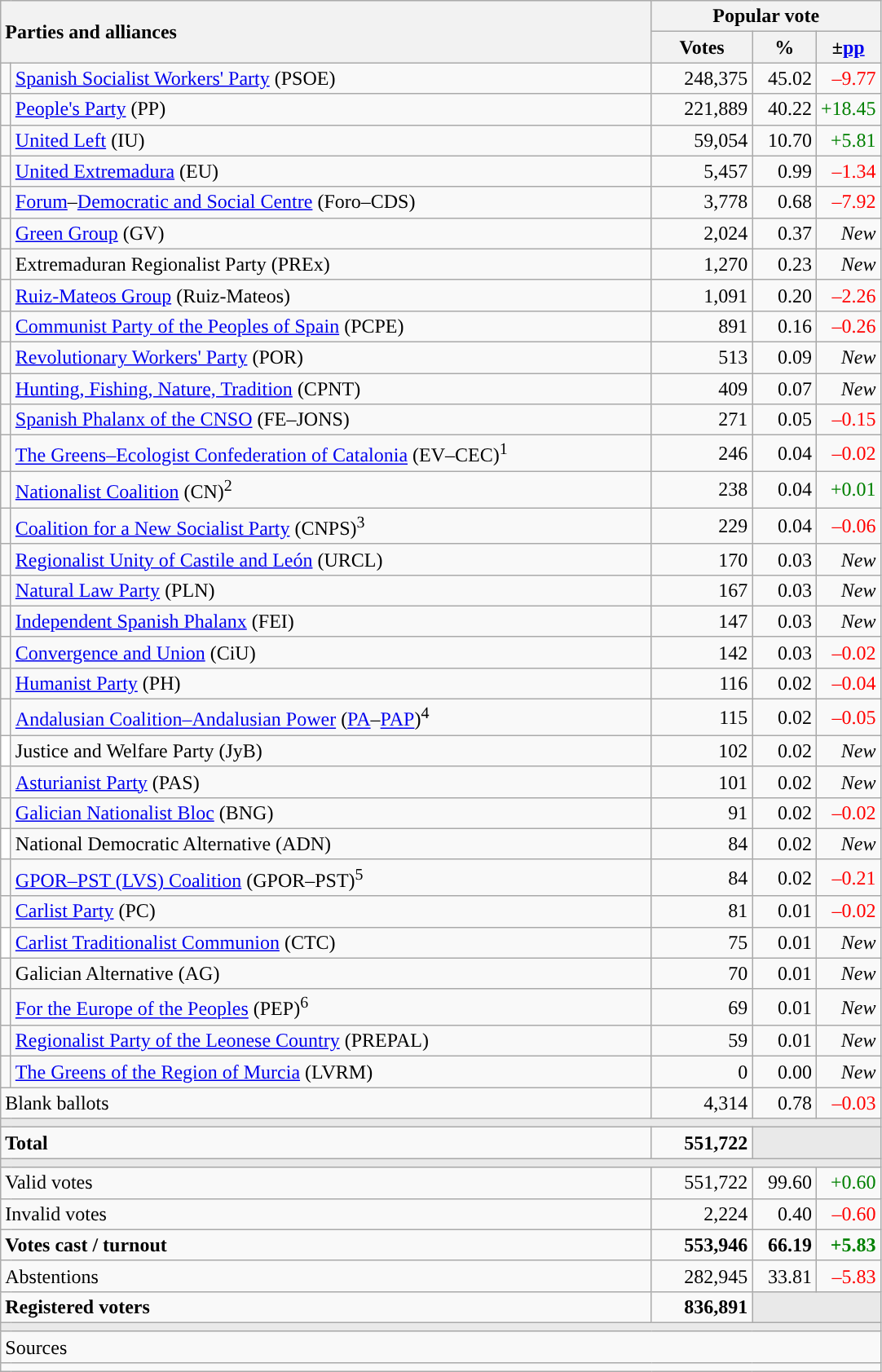<table class="wikitable" style="text-align:right">
<tr>
<th style="text-align:left;" rowspan="2" colspan="2" width="525">Parties and alliances</th>
<th colspan="3">Popular vote</th>
</tr>
<tr>
<th width="75">Votes</th>
<th width="45">%</th>
<th width="45">±<a href='#'>pp</a></th>
</tr>
<tr>
<td width="1" style="color:inherit;background:"></td>
<td align="left"><a href='#'>Spanish Socialist Workers' Party</a> (PSOE)</td>
<td>248,375</td>
<td>45.02</td>
<td style="color:red;">–9.77</td>
</tr>
<tr>
<td style="color:inherit;background:"></td>
<td align="left"><a href='#'>People's Party</a> (PP)</td>
<td>221,889</td>
<td>40.22</td>
<td style="color:green;">+18.45</td>
</tr>
<tr>
<td style="color:inherit;background:"></td>
<td align="left"><a href='#'>United Left</a> (IU)</td>
<td>59,054</td>
<td>10.70</td>
<td style="color:green;">+5.81</td>
</tr>
<tr>
<td style="color:inherit;background:"></td>
<td align="left"><a href='#'>United Extremadura</a> (EU)</td>
<td>5,457</td>
<td>0.99</td>
<td style="color:red;">–1.34</td>
</tr>
<tr>
<td style="color:inherit;background:"></td>
<td align="left"><a href='#'>Forum</a>–<a href='#'>Democratic and Social Centre</a> (Foro–CDS)</td>
<td>3,778</td>
<td>0.68</td>
<td style="color:red;">–7.92</td>
</tr>
<tr>
<td style="color:inherit;background:"></td>
<td align="left"><a href='#'>Green Group</a> (GV)</td>
<td>2,024</td>
<td>0.37</td>
<td><em>New</em></td>
</tr>
<tr>
<td style="color:inherit;background:"></td>
<td align="left">Extremaduran Regionalist Party (PREx)</td>
<td>1,270</td>
<td>0.23</td>
<td><em>New</em></td>
</tr>
<tr>
<td style="color:inherit;background:"></td>
<td align="left"><a href='#'>Ruiz-Mateos Group</a> (Ruiz-Mateos)</td>
<td>1,091</td>
<td>0.20</td>
<td style="color:red;">–2.26</td>
</tr>
<tr>
<td style="color:inherit;background:"></td>
<td align="left"><a href='#'>Communist Party of the Peoples of Spain</a> (PCPE)</td>
<td>891</td>
<td>0.16</td>
<td style="color:red;">–0.26</td>
</tr>
<tr>
<td style="color:inherit;background:"></td>
<td align="left"><a href='#'>Revolutionary Workers' Party</a> (POR)</td>
<td>513</td>
<td>0.09</td>
<td><em>New</em></td>
</tr>
<tr>
<td style="color:inherit;background:"></td>
<td align="left"><a href='#'>Hunting, Fishing, Nature, Tradition</a> (CPNT)</td>
<td>409</td>
<td>0.07</td>
<td><em>New</em></td>
</tr>
<tr>
<td style="color:inherit;background:"></td>
<td align="left"><a href='#'>Spanish Phalanx of the CNSO</a> (FE–JONS)</td>
<td>271</td>
<td>0.05</td>
<td style="color:red;">–0.15</td>
</tr>
<tr>
<td style="color:inherit;background:"></td>
<td align="left"><a href='#'>The Greens–Ecologist Confederation of Catalonia</a> (EV–CEC)<sup>1</sup></td>
<td>246</td>
<td>0.04</td>
<td style="color:red;">–0.02</td>
</tr>
<tr>
<td style="color:inherit;background:"></td>
<td align="left"><a href='#'>Nationalist Coalition</a> (CN)<sup>2</sup></td>
<td>238</td>
<td>0.04</td>
<td style="color:green;">+0.01</td>
</tr>
<tr>
<td style="color:inherit;background:"></td>
<td align="left"><a href='#'>Coalition for a New Socialist Party</a> (CNPS)<sup>3</sup></td>
<td>229</td>
<td>0.04</td>
<td style="color:red;">–0.06</td>
</tr>
<tr>
<td style="color:inherit;background:"></td>
<td align="left"><a href='#'>Regionalist Unity of Castile and León</a> (URCL)</td>
<td>170</td>
<td>0.03</td>
<td><em>New</em></td>
</tr>
<tr>
<td style="color:inherit;background:"></td>
<td align="left"><a href='#'>Natural Law Party</a> (PLN)</td>
<td>167</td>
<td>0.03</td>
<td><em>New</em></td>
</tr>
<tr>
<td style="color:inherit;background:"></td>
<td align="left"><a href='#'>Independent Spanish Phalanx</a> (FEI)</td>
<td>147</td>
<td>0.03</td>
<td><em>New</em></td>
</tr>
<tr>
<td style="color:inherit;background:"></td>
<td align="left"><a href='#'>Convergence and Union</a> (CiU)</td>
<td>142</td>
<td>0.03</td>
<td style="color:red;">–0.02</td>
</tr>
<tr>
<td style="color:inherit;background:"></td>
<td align="left"><a href='#'>Humanist Party</a> (PH)</td>
<td>116</td>
<td>0.02</td>
<td style="color:red;">–0.04</td>
</tr>
<tr>
<td style="color:inherit;background:"></td>
<td align="left"><a href='#'>Andalusian Coalition–Andalusian Power</a> (<a href='#'>PA</a>–<a href='#'>PAP</a>)<sup>4</sup></td>
<td>115</td>
<td>0.02</td>
<td style="color:red;">–0.05</td>
</tr>
<tr>
<td bgcolor="white"></td>
<td align="left">Justice and Welfare Party (JyB)</td>
<td>102</td>
<td>0.02</td>
<td><em>New</em></td>
</tr>
<tr>
<td style="color:inherit;background:"></td>
<td align="left"><a href='#'>Asturianist Party</a> (PAS)</td>
<td>101</td>
<td>0.02</td>
<td><em>New</em></td>
</tr>
<tr>
<td style="color:inherit;background:"></td>
<td align="left"><a href='#'>Galician Nationalist Bloc</a> (BNG)</td>
<td>91</td>
<td>0.02</td>
<td style="color:red;">–0.02</td>
</tr>
<tr>
<td bgcolor="white"></td>
<td align="left">National Democratic Alternative (ADN)</td>
<td>84</td>
<td>0.02</td>
<td><em>New</em></td>
</tr>
<tr>
<td style="color:inherit;background:"></td>
<td align="left"><a href='#'>GPOR–PST (LVS) Coalition</a> (GPOR–PST)<sup>5</sup></td>
<td>84</td>
<td>0.02</td>
<td style="color:red;">–0.21</td>
</tr>
<tr>
<td style="color:inherit;background:"></td>
<td align="left"><a href='#'>Carlist Party</a> (PC)</td>
<td>81</td>
<td>0.01</td>
<td style="color:red;">–0.02</td>
</tr>
<tr>
<td bgcolor="white"></td>
<td align="left"><a href='#'>Carlist Traditionalist Communion</a> (CTC)</td>
<td>75</td>
<td>0.01</td>
<td><em>New</em></td>
</tr>
<tr>
<td style="color:inherit;background:"></td>
<td align="left">Galician Alternative (AG)</td>
<td>70</td>
<td>0.01</td>
<td><em>New</em></td>
</tr>
<tr>
<td style="color:inherit;background:"></td>
<td align="left"><a href='#'>For the Europe of the Peoples</a> (PEP)<sup>6</sup></td>
<td>69</td>
<td>0.01</td>
<td><em>New</em></td>
</tr>
<tr>
<td style="color:inherit;background:"></td>
<td align="left"><a href='#'>Regionalist Party of the Leonese Country</a> (PREPAL)</td>
<td>59</td>
<td>0.01</td>
<td><em>New</em></td>
</tr>
<tr>
<td style="color:inherit;background:"></td>
<td align="left"><a href='#'>The Greens of the Region of Murcia</a> (LVRM)</td>
<td>0</td>
<td>0.00</td>
<td><em>New</em></td>
</tr>
<tr>
<td align="left" colspan="2">Blank ballots</td>
<td>4,314</td>
<td>0.78</td>
<td style="color:red;">–0.03</td>
</tr>
<tr>
<td colspan="5" bgcolor="#E9E9E9"></td>
</tr>
<tr style="font-weight:bold;">
<td align="left" colspan="2">Total</td>
<td>551,722</td>
<td bgcolor="#E9E9E9" colspan="2"></td>
</tr>
<tr>
<td colspan="5" bgcolor="#E9E9E9"></td>
</tr>
<tr>
<td align="left" colspan="2">Valid votes</td>
<td>551,722</td>
<td>99.60</td>
<td style="color:green;">+0.60</td>
</tr>
<tr>
<td align="left" colspan="2">Invalid votes</td>
<td>2,224</td>
<td>0.40</td>
<td style="color:red;">–0.60</td>
</tr>
<tr style="font-weight:bold;">
<td align="left" colspan="2">Votes cast / turnout</td>
<td>553,946</td>
<td>66.19</td>
<td style="color:green;">+5.83</td>
</tr>
<tr>
<td align="left" colspan="2">Abstentions</td>
<td>282,945</td>
<td>33.81</td>
<td style="color:red;">–5.83</td>
</tr>
<tr style="font-weight:bold;">
<td align="left" colspan="2">Registered voters</td>
<td>836,891</td>
<td bgcolor="#E9E9E9" colspan="2"></td>
</tr>
<tr>
<td colspan="5" bgcolor="#E9E9E9"></td>
</tr>
<tr>
<td align="left" colspan="5">Sources</td>
</tr>
<tr>
<td colspan="5" style="text-align:left; max-width:680px;"></td>
</tr>
</table>
